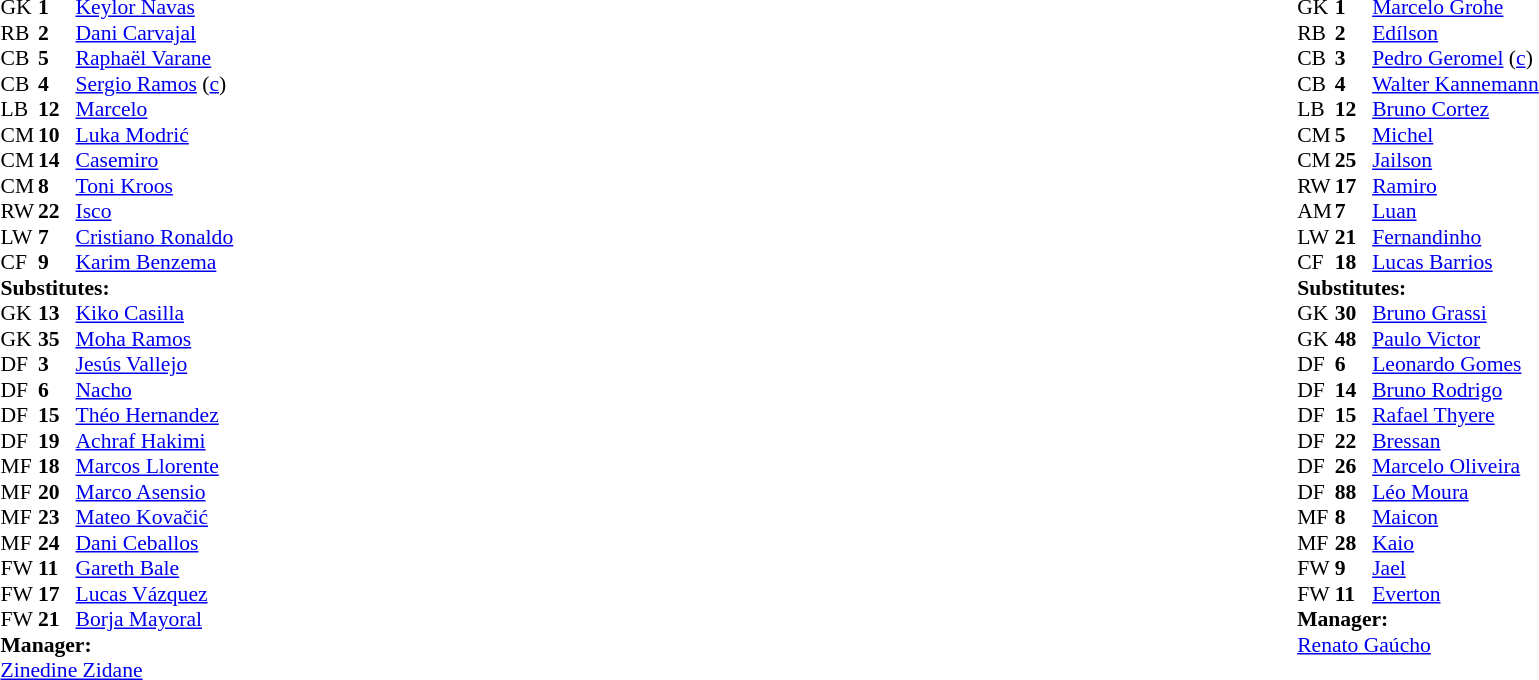<table width="100%">
<tr>
<td valign="top" width="40%"><br><table style="font-size:90%" cellspacing="0" cellpadding="0">
<tr>
<th width=25></th>
<th width=25></th>
</tr>
<tr>
<td>GK</td>
<td><strong>1</strong></td>
<td> <a href='#'>Keylor Navas</a></td>
</tr>
<tr>
<td>RB</td>
<td><strong>2</strong></td>
<td> <a href='#'>Dani Carvajal</a></td>
</tr>
<tr>
<td>CB</td>
<td><strong>5</strong></td>
<td> <a href='#'>Raphaël Varane</a></td>
</tr>
<tr>
<td>CB</td>
<td><strong>4</strong></td>
<td> <a href='#'>Sergio Ramos</a> (<a href='#'>c</a>)</td>
</tr>
<tr>
<td>LB</td>
<td><strong>12</strong></td>
<td> <a href='#'>Marcelo</a></td>
</tr>
<tr>
<td>CM</td>
<td><strong>10</strong></td>
<td> <a href='#'>Luka Modrić</a></td>
</tr>
<tr>
<td>CM</td>
<td><strong>14</strong></td>
<td> <a href='#'>Casemiro</a></td>
<td></td>
</tr>
<tr>
<td>CM</td>
<td><strong>8</strong></td>
<td> <a href='#'>Toni Kroos</a></td>
</tr>
<tr>
<td>RW</td>
<td><strong>22</strong></td>
<td> <a href='#'>Isco</a></td>
<td></td>
<td></td>
</tr>
<tr>
<td>LW</td>
<td><strong>7</strong></td>
<td> <a href='#'>Cristiano Ronaldo</a></td>
</tr>
<tr>
<td>CF</td>
<td><strong>9</strong></td>
<td> <a href='#'>Karim Benzema</a></td>
<td></td>
<td></td>
</tr>
<tr>
<td colspan=3><strong>Substitutes:</strong></td>
</tr>
<tr>
<td>GK</td>
<td><strong>13</strong></td>
<td> <a href='#'>Kiko Casilla</a></td>
</tr>
<tr>
<td>GK</td>
<td><strong>35</strong></td>
<td> <a href='#'>Moha Ramos</a></td>
</tr>
<tr>
<td>DF</td>
<td><strong>3</strong></td>
<td> <a href='#'>Jesús Vallejo</a></td>
</tr>
<tr>
<td>DF</td>
<td><strong>6</strong></td>
<td> <a href='#'>Nacho</a></td>
</tr>
<tr>
<td>DF</td>
<td><strong>15</strong></td>
<td> <a href='#'>Théo Hernandez</a></td>
</tr>
<tr>
<td>DF</td>
<td><strong>19</strong></td>
<td> <a href='#'>Achraf Hakimi</a></td>
</tr>
<tr>
<td>MF</td>
<td><strong>18</strong></td>
<td> <a href='#'>Marcos Llorente</a></td>
</tr>
<tr>
<td>MF</td>
<td><strong>20</strong></td>
<td> <a href='#'>Marco Asensio</a></td>
</tr>
<tr>
<td>MF</td>
<td><strong>23</strong></td>
<td> <a href='#'>Mateo Kovačić</a></td>
</tr>
<tr>
<td>MF</td>
<td><strong>24</strong></td>
<td> <a href='#'>Dani Ceballos</a></td>
</tr>
<tr>
<td>FW</td>
<td><strong>11</strong></td>
<td> <a href='#'>Gareth Bale</a></td>
<td></td>
<td></td>
</tr>
<tr>
<td>FW</td>
<td><strong>17</strong></td>
<td> <a href='#'>Lucas Vázquez</a></td>
<td></td>
<td></td>
</tr>
<tr>
<td>FW</td>
<td><strong>21</strong></td>
<td> <a href='#'>Borja Mayoral</a></td>
</tr>
<tr>
<td colspan=3><strong>Manager:</strong></td>
</tr>
<tr>
<td colspan=3> <a href='#'>Zinedine Zidane</a></td>
</tr>
</table>
</td>
<td valign="top"></td>
<td valign="top" width="50%"><br><table style="font-size:90%; margin:auto" cellspacing="0" cellpadding="0">
<tr>
<th width=25></th>
<th width=25></th>
</tr>
<tr>
<td>GK</td>
<td><strong>1</strong></td>
<td> <a href='#'>Marcelo Grohe</a></td>
</tr>
<tr>
<td>RB</td>
<td><strong>2</strong></td>
<td> <a href='#'>Edílson</a></td>
</tr>
<tr>
<td>CB</td>
<td><strong>3</strong></td>
<td> <a href='#'>Pedro Geromel</a> (<a href='#'>c</a>)</td>
</tr>
<tr>
<td>CB</td>
<td><strong>4</strong></td>
<td> <a href='#'>Walter Kannemann</a></td>
</tr>
<tr>
<td>LB</td>
<td><strong>12</strong></td>
<td> <a href='#'>Bruno Cortez</a></td>
</tr>
<tr>
<td>CM</td>
<td><strong>5</strong></td>
<td> <a href='#'>Michel</a></td>
<td></td>
<td></td>
</tr>
<tr>
<td>CM</td>
<td><strong>25</strong></td>
<td> <a href='#'>Jailson</a></td>
</tr>
<tr>
<td>RW</td>
<td><strong>17</strong></td>
<td> <a href='#'>Ramiro</a></td>
<td></td>
<td></td>
</tr>
<tr>
<td>AM</td>
<td><strong>7</strong></td>
<td> <a href='#'>Luan</a></td>
</tr>
<tr>
<td>LW</td>
<td><strong>21</strong></td>
<td> <a href='#'>Fernandinho</a></td>
</tr>
<tr>
<td>CF</td>
<td><strong>18</strong></td>
<td> <a href='#'>Lucas Barrios</a></td>
<td></td>
<td></td>
</tr>
<tr>
<td colspan=3><strong>Substitutes:</strong></td>
</tr>
<tr>
<td>GK</td>
<td><strong>30</strong></td>
<td> <a href='#'>Bruno Grassi</a></td>
</tr>
<tr>
<td>GK</td>
<td><strong>48</strong></td>
<td> <a href='#'>Paulo Victor</a></td>
</tr>
<tr>
<td>DF</td>
<td><strong>6</strong></td>
<td> <a href='#'>Leonardo Gomes</a></td>
</tr>
<tr>
<td>DF</td>
<td><strong>14</strong></td>
<td> <a href='#'>Bruno Rodrigo</a></td>
</tr>
<tr>
<td>DF</td>
<td><strong>15</strong></td>
<td> <a href='#'>Rafael Thyere</a></td>
</tr>
<tr>
<td>DF</td>
<td><strong>22</strong></td>
<td> <a href='#'>Bressan</a></td>
</tr>
<tr>
<td>DF</td>
<td><strong>26</strong></td>
<td> <a href='#'>Marcelo Oliveira</a></td>
</tr>
<tr>
<td>DF</td>
<td><strong>88</strong></td>
<td> <a href='#'>Léo Moura</a></td>
</tr>
<tr>
<td>MF</td>
<td><strong>8</strong></td>
<td> <a href='#'>Maicon</a></td>
<td></td>
<td></td>
</tr>
<tr>
<td>MF</td>
<td><strong>28</strong></td>
<td> <a href='#'>Kaio</a></td>
</tr>
<tr>
<td>FW</td>
<td><strong>9</strong></td>
<td> <a href='#'>Jael</a></td>
<td></td>
<td></td>
</tr>
<tr>
<td>FW</td>
<td><strong>11</strong></td>
<td> <a href='#'>Everton</a></td>
<td></td>
<td></td>
</tr>
<tr>
<td colspan=3><strong>Manager:</strong></td>
</tr>
<tr>
<td colspan=3> <a href='#'>Renato Gaúcho</a></td>
</tr>
</table>
</td>
</tr>
</table>
